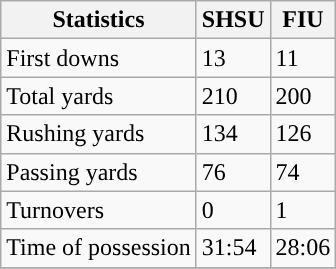<table class="wikitable" style="float: left;">
<tr>
<th>Statistics</th>
<th>SHSU</th>
<th>FIU</th>
</tr>
<tr>
<td>First downs</td>
<td>13</td>
<td>11</td>
</tr>
<tr>
<td>Total yards</td>
<td>210</td>
<td>200</td>
</tr>
<tr>
<td>Rushing yards</td>
<td>134</td>
<td>126</td>
</tr>
<tr>
<td>Passing yards</td>
<td>76</td>
<td>74</td>
</tr>
<tr>
<td>Turnovers</td>
<td>0</td>
<td>1</td>
</tr>
<tr>
<td>Time of possession</td>
<td>31:54</td>
<td>28:06</td>
</tr>
<tr>
</tr>
</table>
